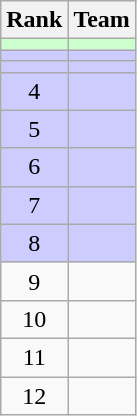<table class="wikitable">
<tr>
<th>Rank</th>
<th>Team</th>
</tr>
<tr bgcolor=#ccffcc>
<td align=center></td>
<td></td>
</tr>
<tr bgcolor=#ccccff>
<td align=center></td>
<td></td>
</tr>
<tr bgcolor=#ccccff>
<td align=center></td>
<td></td>
</tr>
<tr bgcolor=#ccccff>
<td align=center>4</td>
<td></td>
</tr>
<tr bgcolor=#ccccff>
<td align=center>5</td>
<td></td>
</tr>
<tr bgcolor=#ccccff>
<td align=center>6</td>
<td></td>
</tr>
<tr bgcolor=#ccccff>
<td align=center>7</td>
<td></td>
</tr>
<tr bgcolor=#ccccff>
<td align=center>8</td>
<td></td>
</tr>
<tr>
<td align=center>9</td>
<td></td>
</tr>
<tr>
<td align=center>10</td>
<td></td>
</tr>
<tr>
<td align=center>11</td>
<td></td>
</tr>
<tr>
<td align=center>12</td>
<td></td>
</tr>
</table>
